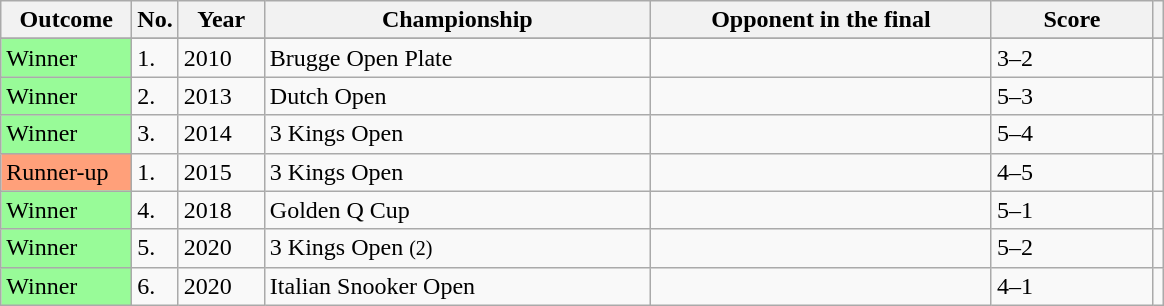<table class="sortable wikitable">
<tr>
<th width="80">Outcome</th>
<th width="20">No.</th>
<th width="50">Year</th>
<th width="250">Championship</th>
<th width="220">Opponent in the final</th>
<th width="100">Score</th>
<th></th>
</tr>
<tr>
</tr>
<tr>
<td style="background:#98FB98">Winner</td>
<td>1.</td>
<td>2010</td>
<td>Brugge Open Plate</td>
<td data-sort-value= "Pinches, Barry"></td>
<td align="centr">3–2</td>
<td></td>
</tr>
<tr>
<td style="background:#98FB98">Winner</td>
<td>2.</td>
<td>2013</td>
<td>Dutch Open</td>
<td data-sort-value= "Hanveer, Bjorn"></td>
<td align="centr">5–3</td>
<td></td>
</tr>
<tr>
<td style="background:#98FB98">Winner</td>
<td>3.</td>
<td>2014</td>
<td>3 Kings Open</td>
<td data-sort-value= "Drago, Tony"></td>
<td align="centr">5–4</td>
<td></td>
</tr>
<tr>
<td style="background:#ffa07a;">Runner-up</td>
<td>1.</td>
<td>2015</td>
<td>3 Kings Open</td>
<td data-sort-value= "Drago, Tony"></td>
<td align="centr">4–5</td>
<td></td>
</tr>
<tr>
<td style="background:#98FB98">Winner</td>
<td>4.</td>
<td>2018</td>
<td>Golden Q Cup</td>
<td data-sort-value= "Georgiou, Michael"></td>
<td align="centr">5–1</td>
<td></td>
</tr>
<tr>
<td style="background:#98FB98">Winner</td>
<td>5.</td>
<td>2020</td>
<td>3 Kings Open <small>(2)</small></td>
<td data-sort-value= "Ursenbacher, Alexander"></td>
<td align="centr">5–2</td>
<td></td>
</tr>
<tr>
<td style="background:#98FB98">Winner</td>
<td>6.</td>
<td>2020</td>
<td>Italian Snooker Open</td>
<td data-sort-value= "Sokolowski, Sybren"></td>
<td>4–1</td>
<td></td>
</tr>
</table>
